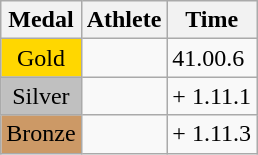<table class="wikitable">
<tr>
<th>Medal</th>
<th>Athlete</th>
<th>Time</th>
</tr>
<tr>
<td style="text-align:center;background-color:gold;">Gold</td>
<td></td>
<td>41.00.6</td>
</tr>
<tr>
<td style="text-align:center;background-color:silver;">Silver</td>
<td></td>
<td>+ 1.11.1</td>
</tr>
<tr>
<td style="text-align:center;background-color:#CC9966;">Bronze</td>
<td></td>
<td>+ 1.11.3</td>
</tr>
</table>
